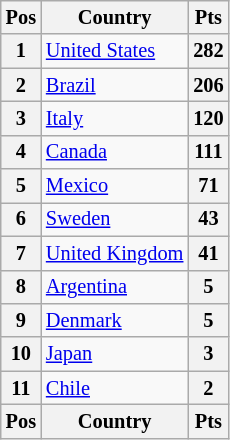<table class="wikitable" style="font-size: 85%;; text-align:center;">
<tr valign="top">
<th valign="middle">Pos</th>
<th valign="middle">Country</th>
<th valign="middle">Pts</th>
</tr>
<tr>
<th>1</th>
<td align="left"> <a href='#'>United States</a></td>
<th>282</th>
</tr>
<tr>
<th>2</th>
<td align="left"> <a href='#'>Brazil</a></td>
<th>206</th>
</tr>
<tr>
<th>3</th>
<td align="left"> <a href='#'>Italy</a></td>
<th>120</th>
</tr>
<tr>
<th>4</th>
<td align="left"> <a href='#'>Canada</a></td>
<th>111</th>
</tr>
<tr>
<th>5</th>
<td align="left"> <a href='#'>Mexico</a></td>
<th>71</th>
</tr>
<tr>
<th>6</th>
<td align="left"> <a href='#'>Sweden</a></td>
<th>43</th>
</tr>
<tr>
<th>7</th>
<td align="left"> <a href='#'>United Kingdom</a></td>
<th>41</th>
</tr>
<tr>
<th>8</th>
<td align="left"> <a href='#'>Argentina</a></td>
<th>5</th>
</tr>
<tr>
<th>9</th>
<td align="left"> <a href='#'>Denmark</a></td>
<th>5</th>
</tr>
<tr>
<th>10</th>
<td align="left"> <a href='#'>Japan</a></td>
<th>3</th>
</tr>
<tr>
<th>11</th>
<td align="left"> <a href='#'>Chile</a></td>
<th>2</th>
</tr>
<tr style="background: #f9f9f9;" valign="top">
<th valign="middle">Pos</th>
<th valign="middle">Country</th>
<th valign="middle">Pts</th>
</tr>
</table>
